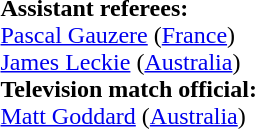<table width=100% style="font-size: 100%">
<tr>
<td><br><strong>Assistant referees:</strong>
<br><a href='#'>Pascal Gauzere</a> (<a href='#'>France</a>)
<br><a href='#'>James Leckie</a> (<a href='#'>Australia</a>)
<br><strong>Television match official:</strong>
<br><a href='#'>Matt Goddard</a> (<a href='#'>Australia</a>)</td>
</tr>
</table>
